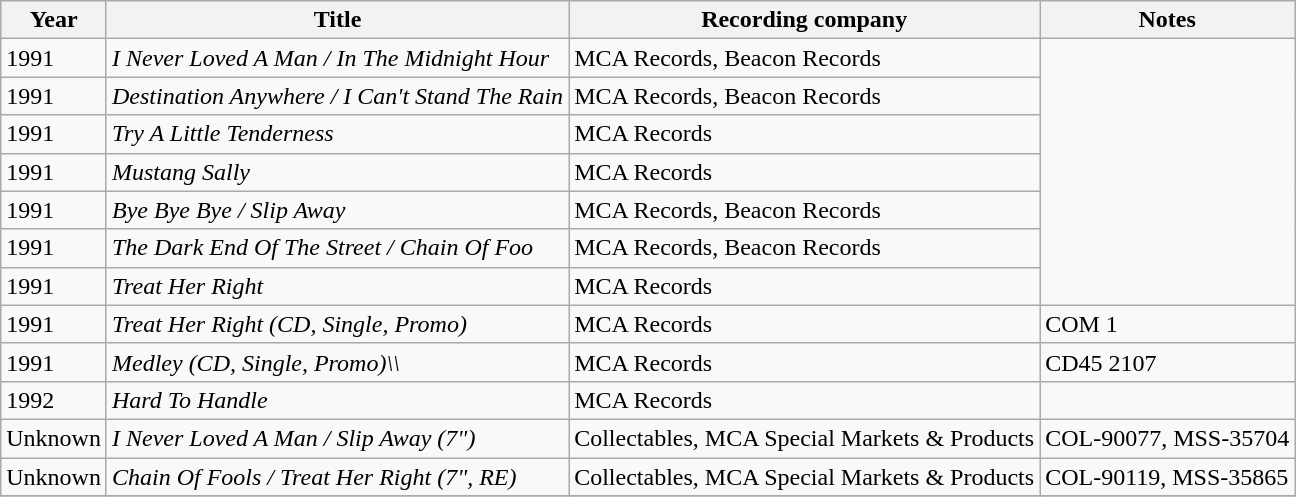<table class="wikitable sortable">
<tr>
<th>Year</th>
<th>Title</th>
<th>Recording company</th>
<th>Notes</th>
</tr>
<tr>
<td>1991</td>
<td><em>I Never Loved A Man / In The Midnight Hour </em></td>
<td>MCA Records, Beacon Records</td>
</tr>
<tr>
<td>1991</td>
<td><em>Destination Anywhere / I Can't Stand The Rain</em></td>
<td>MCA Records, Beacon Records</td>
</tr>
<tr>
<td>1991</td>
<td><em>Try A Little Tenderness</em></td>
<td>MCA Records</td>
</tr>
<tr>
<td>1991</td>
<td><em>Mustang Sally</em></td>
<td>MCA Records</td>
</tr>
<tr>
<td>1991</td>
<td><em>Bye Bye Bye / Slip Away</em></td>
<td>MCA Records, Beacon Records</td>
</tr>
<tr>
<td>1991</td>
<td><em>The Dark End Of The Street / Chain Of Foo</em></td>
<td>MCA Records, Beacon Records</td>
</tr>
<tr>
<td>1991</td>
<td><em>Treat Her Right</em></td>
<td>MCA Records</td>
</tr>
<tr>
<td>1991</td>
<td><em>Treat Her Right (CD, Single, Promo)</em></td>
<td>MCA Records</td>
<td>COM 1</td>
</tr>
<tr>
<td>1991</td>
<td><em>Medley (CD, Single, Promo)\\</em></td>
<td>MCA Records</td>
<td>CD45 2107</td>
</tr>
<tr>
<td>1992</td>
<td><em>Hard To Handle</em></td>
<td>MCA Records</td>
</tr>
<tr>
<td>Unknown</td>
<td><em>I Never Loved A Man / Slip Away (7")</em></td>
<td>Collectables, MCA Special Markets & Products</td>
<td>COL-90077, MSS-35704</td>
</tr>
<tr>
<td>Unknown</td>
<td><em>Chain Of Fools / Treat Her Right (7", RE)</em></td>
<td>Collectables, MCA Special Markets & Products</td>
<td>COL-90119, MSS-35865</td>
</tr>
<tr>
</tr>
</table>
